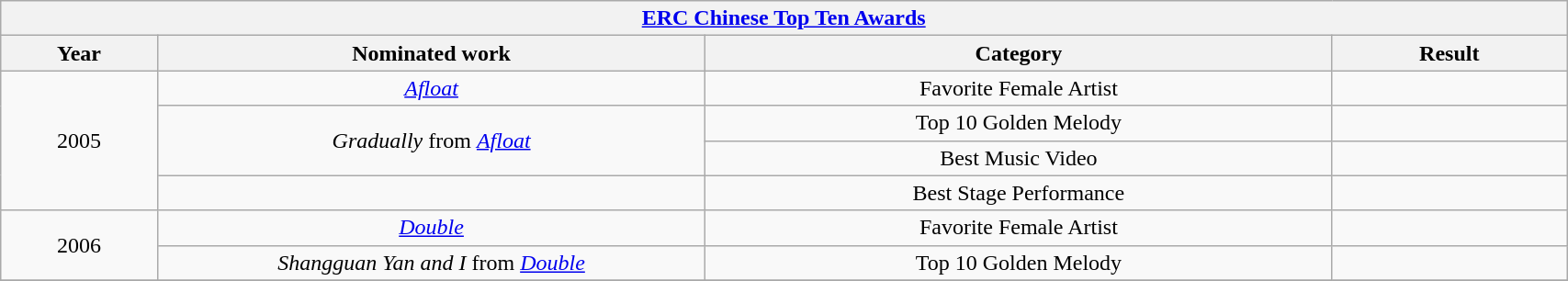<table width="90%" class="wikitable">
<tr>
<th colspan="4" align="center"><a href='#'>ERC Chinese Top Ten Awards</a></th>
</tr>
<tr>
<th width="10%">Year</th>
<th width="35%">Nominated work</th>
<th width="40%">Category</th>
<th width="15%">Result</th>
</tr>
<tr>
<td align="center" rowspan=4>2005</td>
<td align="center" rowspan=1><em><a href='#'>Afloat</a></em></td>
<td align="center">Favorite Female Artist</td>
<td></td>
</tr>
<tr>
<td align="center" rowspan=2><em>Gradually</em> from <em><a href='#'>Afloat</a></em></td>
<td align="center">Top 10 Golden Melody</td>
<td></td>
</tr>
<tr>
<td align="center">Best Music Video</td>
<td></td>
</tr>
<tr>
<td align="center"></td>
<td align="center">Best Stage Performance</td>
<td></td>
</tr>
<tr>
<td align="center" rowspan=2>2006</td>
<td align="center" rowspan=1><em><a href='#'>Double</a></em></td>
<td align="center">Favorite Female Artist</td>
<td></td>
</tr>
<tr>
<td align="center"><em>Shangguan Yan and I</em> from <em><a href='#'>Double</a></em></td>
<td align="center">Top 10 Golden Melody</td>
<td></td>
</tr>
<tr>
</tr>
</table>
